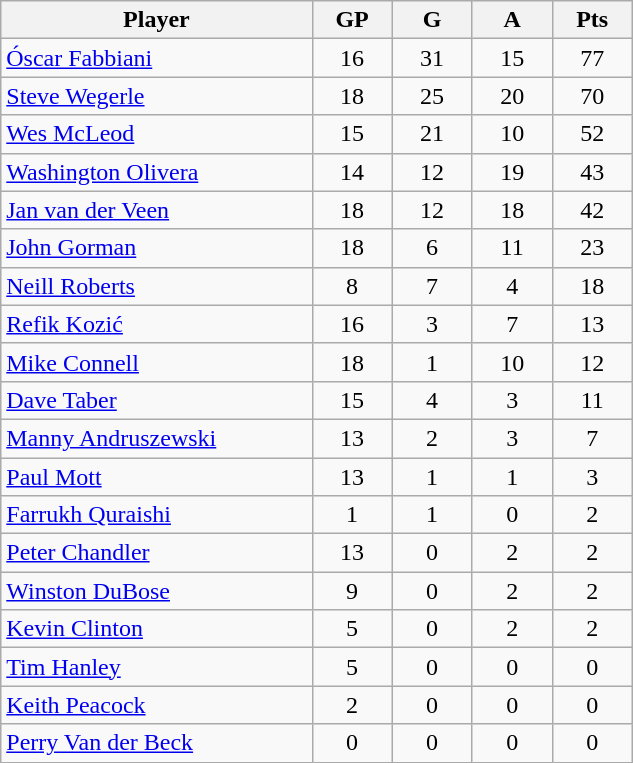<table class="wikitable">
<tr>
<th style="width:35%;">Player</th>
<th style="width:9%;">GP</th>
<th style="width:9%;">G</th>
<th style="width:9%;">A</th>
<th style="width:9%;">Pts</th>
</tr>
<tr align=center>
<td align=left><a href='#'>Óscar Fabbiani</a></td>
<td>16</td>
<td>31</td>
<td>15</td>
<td>77</td>
</tr>
<tr align=center>
<td align=left><a href='#'>Steve Wegerle</a></td>
<td>18</td>
<td>25</td>
<td>20</td>
<td>70</td>
</tr>
<tr align=center>
<td align=left><a href='#'>Wes McLeod</a></td>
<td>15</td>
<td>21</td>
<td>10</td>
<td>52</td>
</tr>
<tr align=center>
<td align=left><a href='#'>Washington Olivera</a></td>
<td>14</td>
<td>12</td>
<td>19</td>
<td>43</td>
</tr>
<tr align=center>
<td align=left><a href='#'>Jan van der Veen</a></td>
<td>18</td>
<td>12</td>
<td>18</td>
<td>42</td>
</tr>
<tr align=center>
<td align=left><a href='#'>John Gorman</a></td>
<td>18</td>
<td>6</td>
<td>11</td>
<td>23</td>
</tr>
<tr align=center>
<td align=left><a href='#'>Neill Roberts</a></td>
<td>8</td>
<td>7</td>
<td>4</td>
<td>18</td>
</tr>
<tr align=center>
<td align=left><a href='#'>Refik Kozić</a></td>
<td>16</td>
<td>3</td>
<td>7</td>
<td>13</td>
</tr>
<tr align=center>
<td align=left><a href='#'>Mike Connell</a></td>
<td>18</td>
<td>1</td>
<td>10</td>
<td>12</td>
</tr>
<tr align=center>
<td align=left><a href='#'>Dave Taber</a></td>
<td>15</td>
<td>4</td>
<td>3</td>
<td>11</td>
</tr>
<tr align=center>
<td align=left><a href='#'>Manny Andruszewski</a></td>
<td>13</td>
<td>2</td>
<td>3</td>
<td>7</td>
</tr>
<tr align=center>
<td align=left><a href='#'>Paul Mott</a></td>
<td>13</td>
<td>1</td>
<td>1</td>
<td>3</td>
</tr>
<tr align=center>
<td align=left><a href='#'>Farrukh Quraishi</a></td>
<td>1</td>
<td>1</td>
<td>0</td>
<td>2</td>
</tr>
<tr align=center>
<td align=left><a href='#'>Peter Chandler</a></td>
<td>13</td>
<td>0</td>
<td>2</td>
<td>2</td>
</tr>
<tr align=center>
<td align=left><a href='#'>Winston DuBose</a></td>
<td>9</td>
<td>0</td>
<td>2</td>
<td>2</td>
</tr>
<tr align=center>
<td align=left><a href='#'>Kevin Clinton</a></td>
<td>5</td>
<td>0</td>
<td>2</td>
<td>2</td>
</tr>
<tr align=center>
<td align=left><a href='#'>Tim Hanley</a></td>
<td>5</td>
<td>0</td>
<td>0</td>
<td>0</td>
</tr>
<tr align=center>
<td align=left><a href='#'>Keith Peacock</a></td>
<td>2</td>
<td>0</td>
<td>0</td>
<td>0</td>
</tr>
<tr align=center>
<td align=left><a href='#'>Perry Van der Beck</a></td>
<td>0</td>
<td>0</td>
<td>0</td>
<td>0</td>
</tr>
</table>
